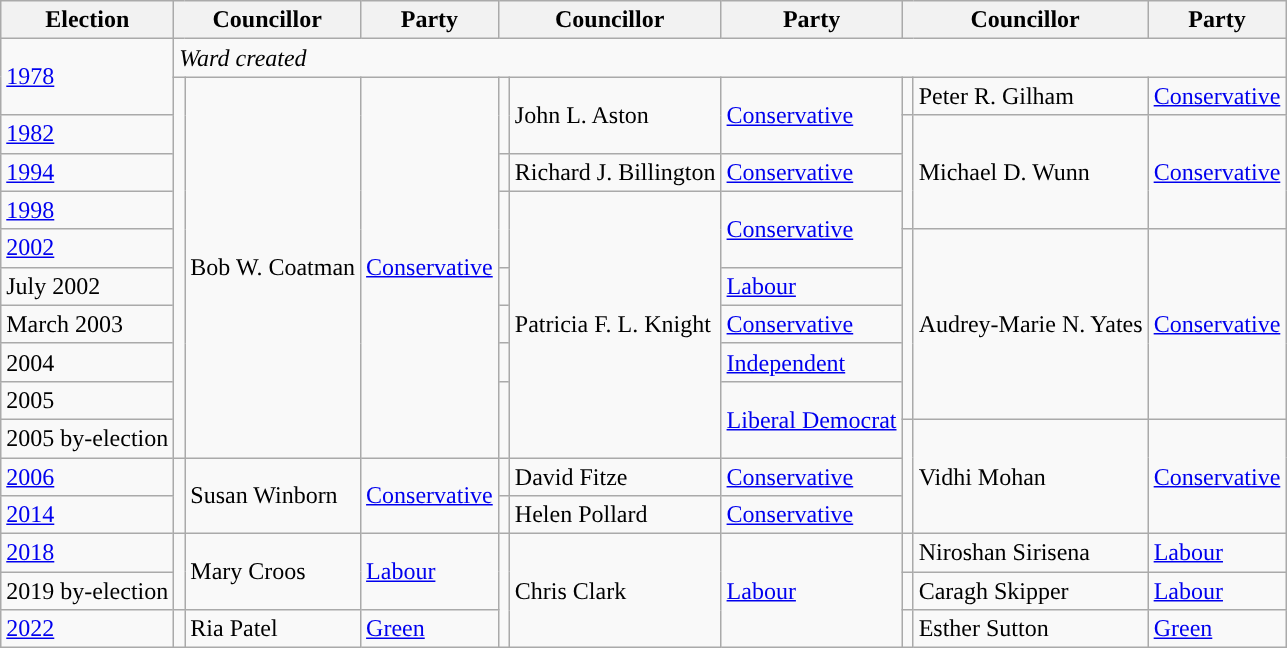<table class="wikitable">
<tr>
<th>Election</th>
<th colspan="2">Councillor</th>
<th>Party</th>
<th colspan="2">Councillor</th>
<th>Party</th>
<th colspan="2">Councillor</th>
<th>Party</th>
</tr>
<tr>
<td rowspan="2"><a href='#'>1978</a></td>
<td colspan="12"><em>Ward created</em></td>
</tr>
<tr>
<td rowspan="10" style="background-color: "></td>
<td rowspan="10">Bob W. Coatman</td>
<td rowspan="10"><a href='#'>Conservative</a></td>
<td rowspan="2" style="background-color: "></td>
<td rowspan="2">John L. Aston</td>
<td rowspan="2"><a href='#'>Conservative</a></td>
<td style="background-color: "></td>
<td>Peter R. Gilham</td>
<td><a href='#'>Conservative</a></td>
</tr>
<tr>
<td><a href='#'>1982</a></td>
<td rowspan="3" style="background-color: "></td>
<td rowspan="3">Michael D. Wunn</td>
<td rowspan="3"><a href='#'>Conservative</a></td>
</tr>
<tr>
<td><a href='#'>1994</a></td>
<td style="background-color: "></td>
<td>Richard J. Billington</td>
<td><a href='#'>Conservative</a></td>
</tr>
<tr>
<td><a href='#'>1998</a></td>
<td rowspan="2" style="background-color: "></td>
<td rowspan="7">Patricia F. L. Knight</td>
<td rowspan="2"><a href='#'>Conservative</a></td>
</tr>
<tr>
<td><a href='#'>2002</a></td>
<td rowspan="5" style="background-color: "></td>
<td rowspan="5">Audrey-Marie N. Yates</td>
<td rowspan="5"><a href='#'>Conservative</a></td>
</tr>
<tr>
<td>July 2002</td>
<td style="background-color: "></td>
<td><a href='#'>Labour</a></td>
</tr>
<tr>
<td>March 2003</td>
<td style="background-color: "></td>
<td><a href='#'>Conservative</a></td>
</tr>
<tr>
<td>2004</td>
<td style="background-color: "></td>
<td><a href='#'>Independent</a></td>
</tr>
<tr>
<td>2005</td>
<td rowspan="2" style="background-color: "></td>
<td rowspan="2"><a href='#'>Liberal Democrat</a></td>
</tr>
<tr>
<td>2005 by-election</td>
<td rowspan="3" style="background-color: "></td>
<td rowspan="3">Vidhi Mohan</td>
<td rowspan="3"><a href='#'>Conservative</a></td>
</tr>
<tr>
<td><a href='#'>2006</a></td>
<td rowspan="2" style="background-color: "></td>
<td rowspan="2">Susan Winborn</td>
<td rowspan="2"><a href='#'>Conservative</a></td>
<td style="background-color: "></td>
<td>David Fitze</td>
<td><a href='#'>Conservative</a></td>
</tr>
<tr>
<td><a href='#'>2014</a></td>
<td style="background-color: "></td>
<td>Helen Pollard</td>
<td><a href='#'>Conservative</a></td>
</tr>
<tr>
<td><a href='#'>2018</a></td>
<td rowspan="2" style="background-color: "></td>
<td rowspan="2">Mary Croos</td>
<td rowspan="2"><a href='#'>Labour</a></td>
<td rowspan="3" style="background-color: "></td>
<td rowspan="3">Chris Clark</td>
<td rowspan="3"><a href='#'>Labour</a></td>
<td style="background-color: "></td>
<td>Niroshan Sirisena</td>
<td><a href='#'>Labour</a></td>
</tr>
<tr>
<td>2019 by-election</td>
<td style="background-color: "></td>
<td>Caragh Skipper</td>
<td><a href='#'>Labour</a></td>
</tr>
<tr>
<td><a href='#'>2022</a></td>
<td style="background-color: "></td>
<td>Ria Patel</td>
<td><a href='#'>Green</a></td>
<td style="background-color: "></td>
<td>Esther Sutton</td>
<td><a href='#'>Green</a></td>
</tr>
</table>
